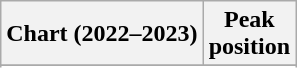<table class="wikitable sortable plainrowheaders" style="text-align:center">
<tr>
<th scope="col">Chart (2022–2023)</th>
<th scope="col">Peak<br>position</th>
</tr>
<tr>
</tr>
<tr>
</tr>
<tr>
</tr>
<tr>
</tr>
</table>
